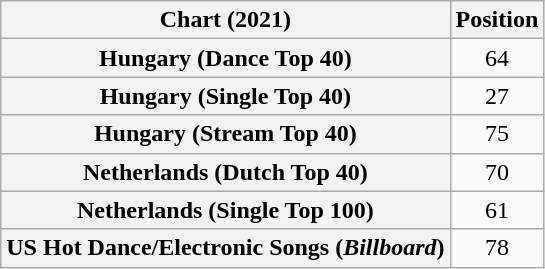<table class="wikitable sortable plainrowheaders" style="text-align:center">
<tr>
<th scope="col">Chart (2021)</th>
<th scope="col">Position</th>
</tr>
<tr>
<th scope="row">Hungary (Dance Top 40)</th>
<td>64</td>
</tr>
<tr>
<th scope="row">Hungary (Single Top 40)</th>
<td>27</td>
</tr>
<tr>
<th scope="row">Hungary (Stream Top 40)</th>
<td>75</td>
</tr>
<tr>
<th scope="row">Netherlands (Dutch Top 40)</th>
<td>70</td>
</tr>
<tr>
<th scope="row">Netherlands (Single Top 100)</th>
<td>61</td>
</tr>
<tr>
<th scope="row">US Hot Dance/Electronic Songs (<em>Billboard</em>)</th>
<td>78</td>
</tr>
</table>
